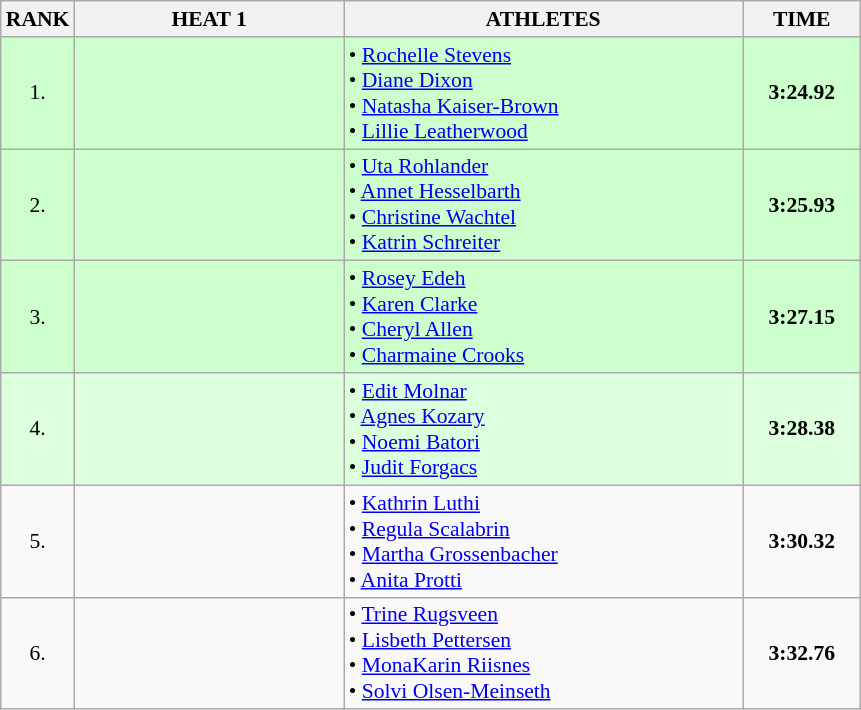<table class="wikitable" style="border-collapse: collapse; font-size: 90%;">
<tr>
<th>RANK</th>
<th style="width: 12em">HEAT 1</th>
<th style="width: 18em">ATHLETES</th>
<th style="width: 5em">TIME</th>
</tr>
<tr style="background:#ccffcc;">
<td align="center">1.</td>
<td align="center"></td>
<td>• <a href='#'>Rochelle Stevens</a><br>• <a href='#'>Diane Dixon</a><br>• <a href='#'>Natasha Kaiser-Brown</a><br>• <a href='#'>Lillie Leatherwood</a></td>
<td align="center"><strong>3:24.92</strong></td>
</tr>
<tr style="background:#ccffcc;">
<td align="center">2.</td>
<td align="center"></td>
<td>• <a href='#'>Uta Rohlander</a><br>• <a href='#'>Annet Hesselbarth</a><br>• <a href='#'>Christine Wachtel</a><br>• <a href='#'>Katrin Schreiter</a></td>
<td align="center"><strong>3:25.93</strong></td>
</tr>
<tr style="background:#ccffcc;">
<td align="center">3.</td>
<td align="center"></td>
<td>• <a href='#'>Rosey Edeh</a><br>• <a href='#'>Karen Clarke</a><br>• <a href='#'>Cheryl Allen</a><br>• <a href='#'>Charmaine Crooks</a></td>
<td align="center"><strong>3:27.15</strong></td>
</tr>
<tr style="background:#ddffdd;">
<td align="center">4.</td>
<td align="center"></td>
<td>• <a href='#'>Edit Molnar</a><br>• <a href='#'>Agnes Kozary</a><br>• <a href='#'>Noemi Batori</a><br>• <a href='#'>Judit Forgacs</a></td>
<td align="center"><strong>3:28.38</strong></td>
</tr>
<tr>
<td align="center">5.</td>
<td align="center"></td>
<td>• <a href='#'>Kathrin Luthi</a><br>• <a href='#'>Regula Scalabrin</a><br>• <a href='#'>Martha Grossenbacher</a><br>• <a href='#'>Anita Protti</a></td>
<td align="center"><strong>3:30.32</strong></td>
</tr>
<tr>
<td align="center">6.</td>
<td align="center"></td>
<td>• <a href='#'>Trine Rugsveen</a><br>• <a href='#'>Lisbeth Pettersen</a><br>• <a href='#'>MonaKarin Riisnes</a><br>• <a href='#'>Solvi Olsen-Meinseth</a></td>
<td align="center"><strong>3:32.76</strong></td>
</tr>
</table>
